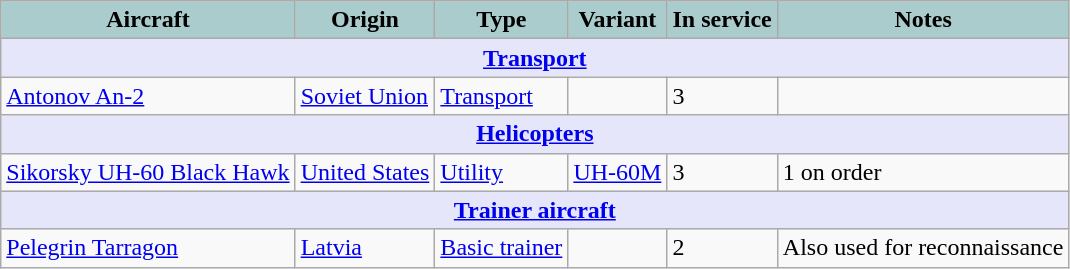<table class="wikitable">
<tr>
<th style="text-align:center; background:#acc;">Aircraft</th>
<th style="text-align: center; background:#acc;">Origin</th>
<th style="text-align:l center; background:#acc;">Type</th>
<th style="text-align:l center; background:#acc;">Variant</th>
<th style="text-align:center; background:#acc;">In service</th>
<th style="text-align: center; background:#acc;">Notes</th>
</tr>
<tr>
<th colspan="6" style="align: center; background: lavender;"><a href='#'>Transport</a></th>
</tr>
<tr>
<td><a href='#'>Antonov An-2</a></td>
<td><a href='#'>Soviet Union</a></td>
<td><a href='#'>Transport</a></td>
<td></td>
<td>3</td>
<td></td>
</tr>
<tr>
<th colspan="6" style="align: center; background: lavender;"><a href='#'>Helicopters</a></th>
</tr>
<tr>
<td><a href='#'>Sikorsky UH-60 Black Hawk</a></td>
<td><a href='#'>United States</a></td>
<td><a href='#'>Utility</a></td>
<td><a href='#'>UH-60M</a></td>
<td>3</td>
<td>1 on order</td>
</tr>
<tr>
<th colspan="6" style="align: center; background: lavender;"><a href='#'>Trainer aircraft</a></th>
</tr>
<tr>
<td><a href='#'>Pelegrin Tarragon</a></td>
<td><a href='#'>Latvia</a></td>
<td><a href='#'>Basic trainer</a></td>
<td></td>
<td>2</td>
<td>Also used for reconnaissance</td>
</tr>
</table>
